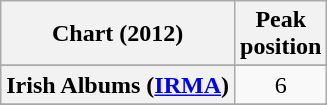<table class="wikitable sortable plainrowheaders" style="text-align:center">
<tr>
<th scope="col">Chart (2012)</th>
<th scope="col">Peak<br>position</th>
</tr>
<tr>
</tr>
<tr>
</tr>
<tr>
</tr>
<tr>
</tr>
<tr>
</tr>
<tr>
</tr>
<tr>
</tr>
<tr>
</tr>
<tr>
</tr>
<tr>
</tr>
<tr>
<th scope="row">Irish Albums (<a href='#'>IRMA</a>)</th>
<td style="text-align:center">6</td>
</tr>
<tr>
</tr>
<tr>
</tr>
<tr>
</tr>
<tr>
</tr>
<tr>
</tr>
<tr>
</tr>
<tr>
</tr>
<tr>
</tr>
<tr>
</tr>
<tr>
</tr>
<tr>
</tr>
</table>
